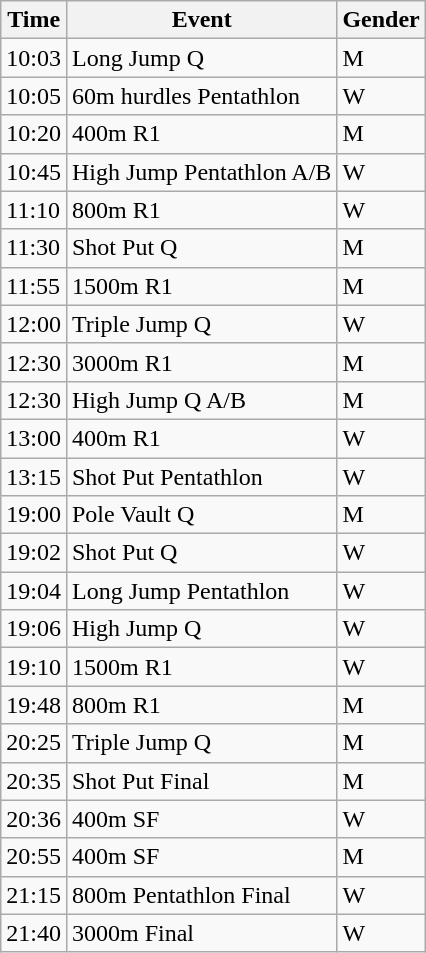<table class="wikitable" style="display: inline-table;">
<tr>
<th>Time</th>
<th>Event</th>
<th>Gender</th>
</tr>
<tr>
<td>10:03</td>
<td>Long Jump Q</td>
<td>M</td>
</tr>
<tr>
<td>10:05</td>
<td>60m hurdles Pentathlon</td>
<td>W</td>
</tr>
<tr>
<td>10:20</td>
<td>400m R1</td>
<td>M</td>
</tr>
<tr>
<td>10:45</td>
<td>High Jump Pentathlon A/B</td>
<td>W</td>
</tr>
<tr>
<td>11:10</td>
<td>800m R1</td>
<td>W</td>
</tr>
<tr>
<td>11:30</td>
<td>Shot Put Q</td>
<td>M</td>
</tr>
<tr>
<td>11:55</td>
<td>1500m R1</td>
<td>M</td>
</tr>
<tr>
<td>12:00</td>
<td>Triple Jump Q</td>
<td>W</td>
</tr>
<tr>
<td>12:30</td>
<td>3000m R1</td>
<td>M</td>
</tr>
<tr>
<td>12:30</td>
<td>High Jump Q A/B</td>
<td>M</td>
</tr>
<tr>
<td>13:00</td>
<td>400m R1</td>
<td>W</td>
</tr>
<tr>
<td>13:15</td>
<td>Shot Put Pentathlon</td>
<td>W</td>
</tr>
<tr>
<td>19:00</td>
<td>Pole Vault Q</td>
<td>M</td>
</tr>
<tr>
<td>19:02</td>
<td>Shot Put Q</td>
<td>W</td>
</tr>
<tr>
<td>19:04</td>
<td>Long Jump Pentathlon</td>
<td>W</td>
</tr>
<tr>
<td>19:06</td>
<td>High Jump Q</td>
<td>W</td>
</tr>
<tr>
<td>19:10</td>
<td>1500m R1</td>
<td>W</td>
</tr>
<tr>
<td>19:48</td>
<td>800m R1</td>
<td>M</td>
</tr>
<tr>
<td>20:25</td>
<td>Triple Jump Q</td>
<td>M</td>
</tr>
<tr>
<td>20:35</td>
<td>Shot Put Final</td>
<td>M</td>
</tr>
<tr>
<td>20:36</td>
<td>400m SF</td>
<td>W</td>
</tr>
<tr>
<td>20:55</td>
<td>400m SF</td>
<td>M</td>
</tr>
<tr>
<td>21:15</td>
<td>800m Pentathlon Final</td>
<td>W</td>
</tr>
<tr>
<td>21:40</td>
<td>3000m Final</td>
<td>W</td>
</tr>
</table>
